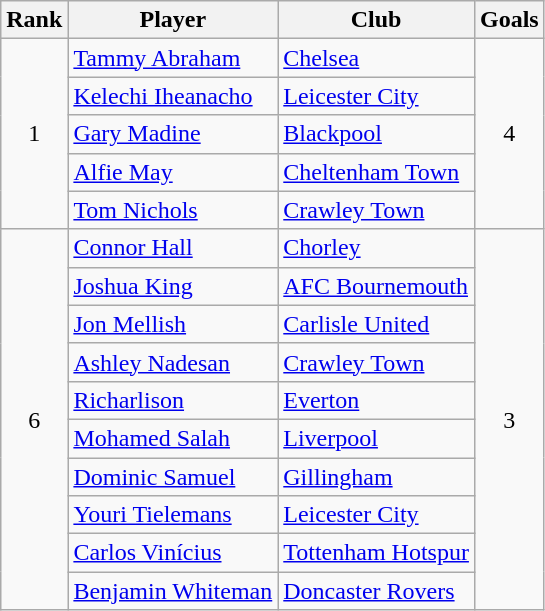<table class="wikitable" style="text-align:center">
<tr>
<th>Rank</th>
<th>Player</th>
<th>Club</th>
<th>Goals</th>
</tr>
<tr>
<td rowspan="5">1</td>
<td align="left"> <a href='#'>Tammy Abraham</a></td>
<td align="left"><a href='#'>Chelsea</a></td>
<td rowspan="5">4</td>
</tr>
<tr>
<td align="left"> <a href='#'>Kelechi Iheanacho</a></td>
<td align="left"><a href='#'>Leicester City</a></td>
</tr>
<tr>
<td align="left"> <a href='#'>Gary Madine</a></td>
<td align="left"><a href='#'>Blackpool</a></td>
</tr>
<tr>
<td align="left"> <a href='#'>Alfie May</a></td>
<td align="left"><a href='#'>Cheltenham Town</a></td>
</tr>
<tr>
<td align="left"> <a href='#'>Tom Nichols</a></td>
<td align="left"><a href='#'>Crawley Town</a></td>
</tr>
<tr>
<td rowspan="10">6</td>
<td align="left"> <a href='#'>Connor Hall</a></td>
<td align="left"><a href='#'>Chorley</a></td>
<td rowspan="10">3</td>
</tr>
<tr>
<td align="left"> <a href='#'>Joshua King</a></td>
<td align="left"><a href='#'>AFC Bournemouth</a></td>
</tr>
<tr>
<td align="left"> <a href='#'>Jon Mellish</a></td>
<td align="left"><a href='#'>Carlisle United</a></td>
</tr>
<tr>
<td align="left"> <a href='#'>Ashley Nadesan</a></td>
<td align="left"><a href='#'>Crawley Town</a></td>
</tr>
<tr>
<td align="left"> <a href='#'>Richarlison</a></td>
<td align="left"><a href='#'>Everton</a></td>
</tr>
<tr>
<td align="left"> <a href='#'>Mohamed Salah</a></td>
<td align="left"><a href='#'>Liverpool</a></td>
</tr>
<tr>
<td align="left"> <a href='#'>Dominic Samuel</a></td>
<td align="left"><a href='#'>Gillingham</a></td>
</tr>
<tr>
<td align="left"> <a href='#'>Youri Tielemans</a></td>
<td align="left"><a href='#'>Leicester City</a></td>
</tr>
<tr>
<td align="left"> <a href='#'>Carlos Vinícius</a></td>
<td align="left"><a href='#'>Tottenham Hotspur</a></td>
</tr>
<tr>
<td align="left"> <a href='#'>Benjamin Whiteman</a></td>
<td align="left"><a href='#'>Doncaster Rovers</a></td>
</tr>
</table>
